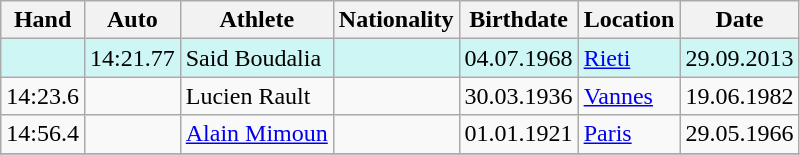<table class="wikitable">
<tr>
<th>Hand</th>
<th>Auto</th>
<th>Athlete</th>
<th>Nationality</th>
<th>Birthdate</th>
<th>Location</th>
<th>Date</th>
</tr>
<tr bgcolor=#CEF6F5>
<td></td>
<td>14:21.77</td>
<td>Said Boudalia</td>
<td></td>
<td>04.07.1968</td>
<td><a href='#'>Rieti</a></td>
<td>29.09.2013</td>
</tr>
<tr>
<td>14:23.6</td>
<td></td>
<td>Lucien Rault</td>
<td></td>
<td>30.03.1936</td>
<td><a href='#'>Vannes</a></td>
<td>19.06.1982</td>
</tr>
<tr>
<td>14:56.4</td>
<td></td>
<td><a href='#'>Alain Mimoun</a></td>
<td></td>
<td>01.01.1921</td>
<td><a href='#'>Paris</a></td>
<td>29.05.1966</td>
</tr>
<tr>
</tr>
</table>
